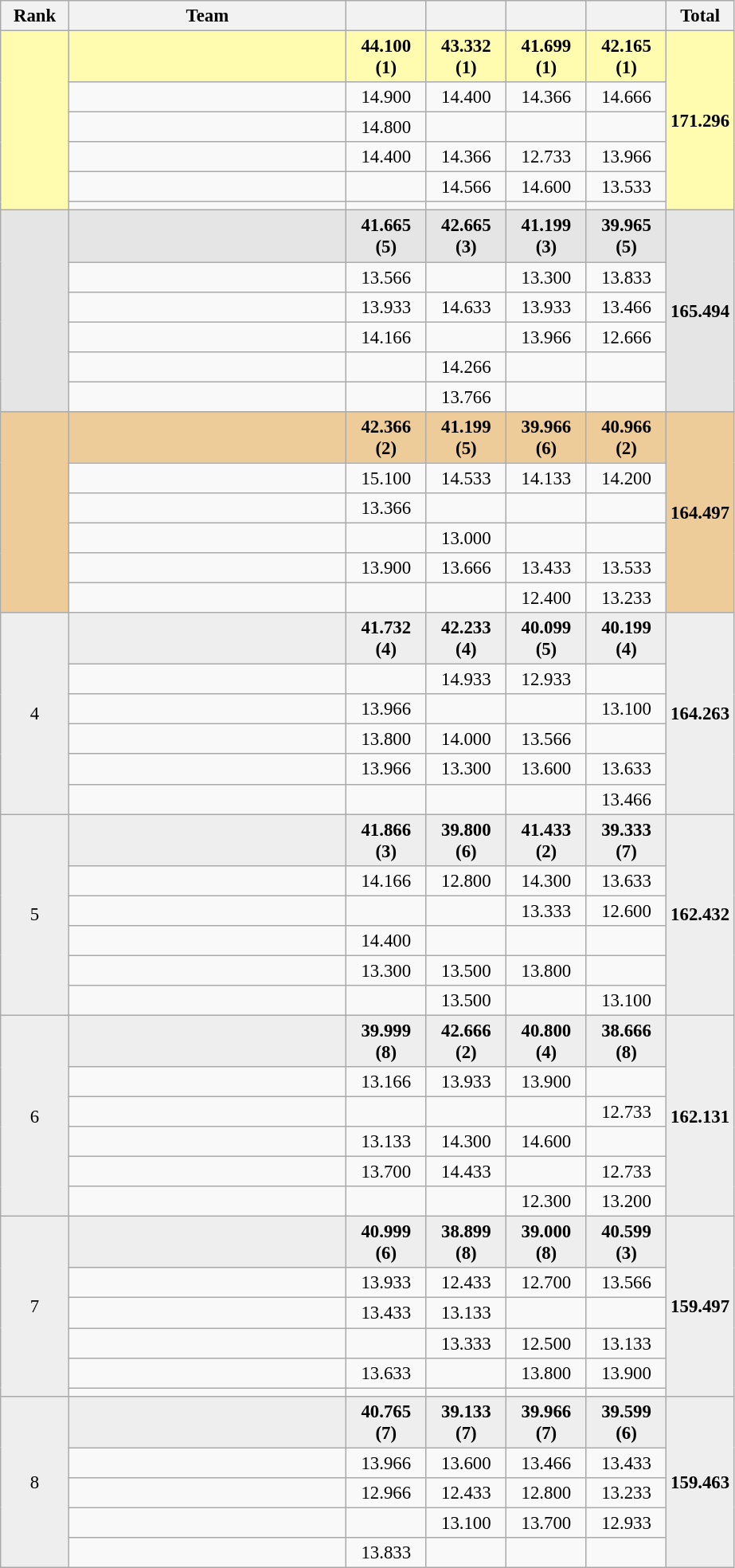<table style="text-align:center; font-size:95%" class="wikitable sortable">
<tr>
<th scope="col" style="width:50px;">Rank</th>
<th scope="col" style="width:225px;">Team</th>
<th scope="col" style="width:60px;"></th>
<th scope="col" style="width:60px;"></th>
<th scope="col" style="width:60px;"></th>
<th scope="col" style="width:60px;"></th>
<th>Total</th>
</tr>
<tr style="background:#fffcaf;">
<td rowspan=6><strong></strong></td>
<td style="text-align:center;"><strong></strong></td>
<td><strong>44.100 (1)</strong></td>
<td><strong>43.332 (1)</strong></td>
<td><strong>41.699 (1)</strong></td>
<td><strong>42.165 (1)</strong></td>
<td rowspan="6"><strong>171.296</strong></td>
</tr>
<tr>
<td align=left></td>
<td>14.900</td>
<td>14.400</td>
<td>14.366</td>
<td>14.666</td>
</tr>
<tr>
<td align=left></td>
<td>14.800</td>
<td></td>
<td></td>
<td></td>
</tr>
<tr>
<td align=left></td>
<td>14.400</td>
<td>14.366</td>
<td>12.733</td>
<td>13.966</td>
</tr>
<tr>
<td align=left></td>
<td></td>
<td>14.566</td>
<td>14.600</td>
<td>13.533</td>
</tr>
<tr>
<td align=left></td>
<td></td>
<td></td>
<td></td>
<td></td>
</tr>
<tr style="background:#e5e5e5;">
<td rowspan=6><strong></strong></td>
<td style="text-align:center;"><strong></strong></td>
<td><strong>41.665 (5)</strong></td>
<td><strong>42.665 (3)</strong></td>
<td><strong>41.199 (3)</strong></td>
<td><strong>39.965 (5)</strong></td>
<td rowspan="6"><strong>165.494</strong></td>
</tr>
<tr>
<td align=left></td>
<td>13.566</td>
<td></td>
<td>13.300</td>
<td>13.833</td>
</tr>
<tr>
<td align=left></td>
<td>13.933</td>
<td>14.633</td>
<td>13.933</td>
<td>13.466</td>
</tr>
<tr>
<td align=left></td>
<td>14.166</td>
<td></td>
<td>13.966</td>
<td>12.666</td>
</tr>
<tr>
<td align=left></td>
<td></td>
<td>14.266</td>
<td></td>
<td></td>
</tr>
<tr>
<td align=left></td>
<td></td>
<td>13.766</td>
<td></td>
<td></td>
</tr>
<tr style="background:#ec9;">
<td rowspan=6><strong></strong></td>
<td style="text-align:center;"><strong></strong></td>
<td><strong>42.366 (2)</strong></td>
<td><strong>41.199 (5)</strong></td>
<td><strong>39.966 (6)</strong></td>
<td><strong>40.966 (2)</strong></td>
<td rowspan="6"><strong>164.497</strong></td>
</tr>
<tr>
<td align=left></td>
<td>15.100</td>
<td>14.533</td>
<td>14.133</td>
<td>14.200</td>
</tr>
<tr>
<td align=left></td>
<td>13.366</td>
<td></td>
<td></td>
<td></td>
</tr>
<tr>
<td align=left></td>
<td></td>
<td>13.000</td>
<td></td>
<td></td>
</tr>
<tr>
<td align=left></td>
<td>13.900</td>
<td>13.666</td>
<td>13.433</td>
<td>13.533</td>
</tr>
<tr>
<td align=left></td>
<td></td>
<td></td>
<td>12.400</td>
<td>13.233</td>
</tr>
<tr style="background:#eee;">
<td rowspan="6">4</td>
<td style="text-align:center;"><strong></strong></td>
<td><strong>41.732 (4)</strong></td>
<td><strong>42.233 (4)</strong></td>
<td><strong>40.099 (5)</strong></td>
<td><strong>40.199 (4)</strong></td>
<td rowspan="6"><strong>164.263</strong></td>
</tr>
<tr>
<td align=left></td>
<td></td>
<td>14.933</td>
<td>12.933</td>
<td></td>
</tr>
<tr>
<td align=left></td>
<td>13.966</td>
<td></td>
<td></td>
<td>13.100</td>
</tr>
<tr>
<td align=left></td>
<td>13.800</td>
<td>14.000</td>
<td>13.566</td>
<td></td>
</tr>
<tr>
<td align=left></td>
<td>13.966</td>
<td>13.300</td>
<td>13.600</td>
<td>13.633</td>
</tr>
<tr>
<td align=left></td>
<td></td>
<td></td>
<td></td>
<td>13.466</td>
</tr>
<tr style="background:#eee;">
<td rowspan="6">5</td>
<td style="text-align:center;"><strong></strong></td>
<td><strong>41.866 (3)</strong></td>
<td><strong>39.800 (6)</strong></td>
<td><strong>41.433 (2)</strong></td>
<td><strong>39.333 (7)</strong></td>
<td rowspan="6"><strong>162.432</strong></td>
</tr>
<tr>
<td align=left></td>
<td>14.166</td>
<td>12.800</td>
<td>14.300</td>
<td>13.633</td>
</tr>
<tr>
<td align=left></td>
<td></td>
<td></td>
<td>13.333</td>
<td>12.600</td>
</tr>
<tr>
<td align=left></td>
<td>14.400</td>
<td></td>
<td></td>
<td></td>
</tr>
<tr>
<td align=left></td>
<td>13.300</td>
<td>13.500</td>
<td>13.800</td>
<td></td>
</tr>
<tr>
<td align=left></td>
<td></td>
<td>13.500</td>
<td></td>
<td>13.100</td>
</tr>
<tr style="background:#eee;">
<td rowspan="6">6</td>
<td style="text-align:center;"><strong></strong></td>
<td><strong>39.999 (8)</strong></td>
<td><strong>42.666 (2)</strong></td>
<td><strong>40.800 (4)</strong></td>
<td><strong>38.666 (8)</strong></td>
<td rowspan="6"><strong>162.131</strong></td>
</tr>
<tr>
<td align=left></td>
<td>13.166</td>
<td>13.933</td>
<td>13.900</td>
<td></td>
</tr>
<tr>
<td align=left></td>
<td></td>
<td></td>
<td></td>
<td>12.733</td>
</tr>
<tr>
<td align=left></td>
<td>13.133</td>
<td>14.300</td>
<td>14.600</td>
<td></td>
</tr>
<tr>
<td align=left></td>
<td>13.700</td>
<td>14.433</td>
<td></td>
<td>12.733</td>
</tr>
<tr>
<td align=left></td>
<td></td>
<td></td>
<td>12.300</td>
<td>13.200</td>
</tr>
<tr style="background:#eee;">
<td rowspan="6">7</td>
<td style="text-align:center;"><strong></strong></td>
<td><strong>40.999 (6)</strong></td>
<td><strong>38.899 (8)</strong></td>
<td><strong>39.000 (8)</strong></td>
<td><strong>40.599 (3)</strong></td>
<td rowspan="6"><strong>159.497</strong></td>
</tr>
<tr>
<td align=left></td>
<td>13.933</td>
<td>12.433</td>
<td>12.700</td>
<td>13.566</td>
</tr>
<tr>
<td align=left></td>
<td>13.433</td>
<td>13.133</td>
<td></td>
<td></td>
</tr>
<tr>
<td align=left></td>
<td></td>
<td>13.333</td>
<td>12.500</td>
<td>13.133</td>
</tr>
<tr>
<td align=left></td>
<td>13.633</td>
<td></td>
<td>13.800</td>
<td>13.900</td>
</tr>
<tr>
<td align=left></td>
<td></td>
<td></td>
<td></td>
<td></td>
</tr>
<tr style="background:#eee;">
<td rowspan="5">8</td>
<td style="text-align:center;"><strong></strong></td>
<td><strong>40.765 (7)</strong></td>
<td><strong>39.133 (7)</strong></td>
<td><strong>39.966 (7)</strong></td>
<td><strong>39.599 (6)</strong></td>
<td rowspan="5"><strong>159.463</strong></td>
</tr>
<tr>
<td align=left></td>
<td>13.966</td>
<td>13.600</td>
<td>13.466</td>
<td>13.433</td>
</tr>
<tr>
<td align=left></td>
<td>12.966</td>
<td>12.433</td>
<td>12.800</td>
<td>13.233</td>
</tr>
<tr>
<td align=left></td>
<td></td>
<td>13.100</td>
<td>13.700</td>
<td>12.933</td>
</tr>
<tr>
<td align=left></td>
<td>13.833</td>
<td></td>
<td></td>
<td></td>
</tr>
</table>
